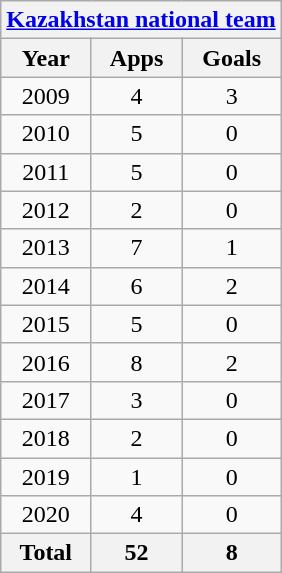<table class="wikitable" style="text-align:center">
<tr>
<th colspan=3><a href='#'>Kazakhstan national team</a></th>
</tr>
<tr>
<th>Year</th>
<th>Apps</th>
<th>Goals</th>
</tr>
<tr>
<td>2009</td>
<td>4</td>
<td>3</td>
</tr>
<tr>
<td>2010</td>
<td>5</td>
<td>0</td>
</tr>
<tr>
<td>2011</td>
<td>5</td>
<td>0</td>
</tr>
<tr>
<td>2012</td>
<td>2</td>
<td>0</td>
</tr>
<tr>
<td>2013</td>
<td>7</td>
<td>1</td>
</tr>
<tr>
<td>2014</td>
<td>6</td>
<td>2</td>
</tr>
<tr>
<td>2015</td>
<td>5</td>
<td>0</td>
</tr>
<tr>
<td>2016</td>
<td>8</td>
<td>2</td>
</tr>
<tr>
<td>2017</td>
<td>3</td>
<td>0</td>
</tr>
<tr>
<td>2018</td>
<td>2</td>
<td>0</td>
</tr>
<tr>
<td>2019</td>
<td>1</td>
<td>0</td>
</tr>
<tr>
<td>2020</td>
<td>4</td>
<td>0</td>
</tr>
<tr>
<th>Total</th>
<th>52</th>
<th>8</th>
</tr>
</table>
